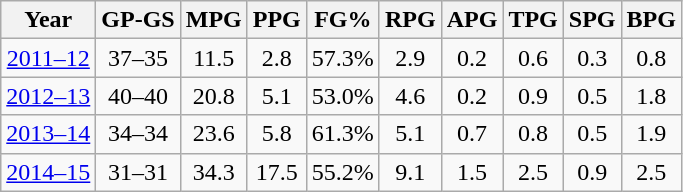<table class="wikitable" style="text-align:center;">
<tr>
<th>Year</th>
<th>GP-GS</th>
<th>MPG</th>
<th>PPG</th>
<th>FG%</th>
<th>RPG</th>
<th>APG</th>
<th>TPG</th>
<th>SPG</th>
<th>BPG</th>
</tr>
<tr>
<td><a href='#'>2011–12</a></td>
<td>37–35</td>
<td>11.5</td>
<td>2.8</td>
<td>57.3%</td>
<td>2.9</td>
<td>0.2</td>
<td>0.6</td>
<td>0.3</td>
<td>0.8</td>
</tr>
<tr>
<td><a href='#'>2012–13</a></td>
<td>40–40</td>
<td>20.8</td>
<td>5.1</td>
<td>53.0%</td>
<td>4.6</td>
<td>0.2</td>
<td>0.9</td>
<td>0.5</td>
<td>1.8</td>
</tr>
<tr>
<td><a href='#'>2013–14</a></td>
<td>34–34</td>
<td>23.6</td>
<td>5.8</td>
<td>61.3%</td>
<td>5.1</td>
<td>0.7</td>
<td>0.8</td>
<td>0.5</td>
<td>1.9</td>
</tr>
<tr>
<td><a href='#'>2014–15</a></td>
<td>31–31</td>
<td>34.3</td>
<td>17.5</td>
<td>55.2%</td>
<td>9.1</td>
<td>1.5</td>
<td>2.5</td>
<td>0.9</td>
<td>2.5</td>
</tr>
</table>
